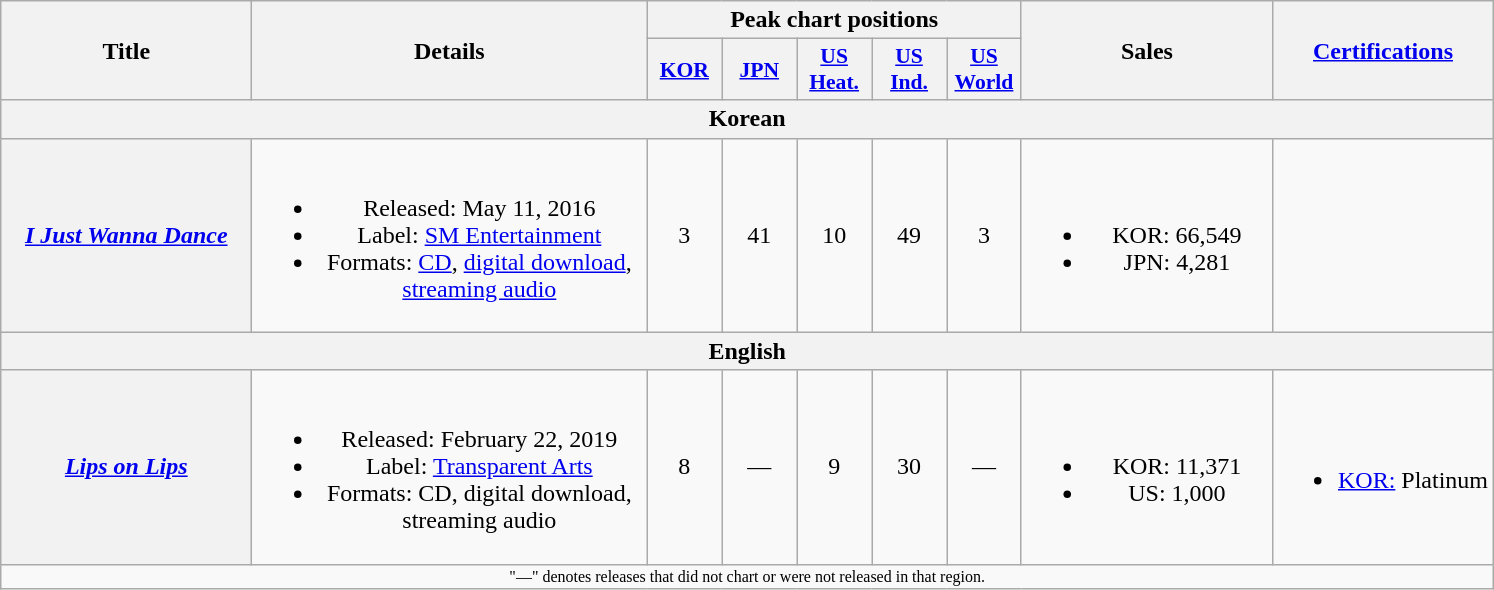<table class="wikitable plainrowheaders" style="text-align:center;">
<tr>
<th rowspan="2" style="width:10em;">Title</th>
<th rowspan="2" style="width:16em;">Details</th>
<th colspan="5">Peak chart positions</th>
<th rowspan="2" style="width:10em;">Sales</th>
<th rowspan="2"><a href='#'>Certifications</a></th>
</tr>
<tr>
<th scope="col" style="width:3em;font-size:90%;"><a href='#'>KOR</a><br></th>
<th scope="col" style="width:3em;font-size:90%;"><a href='#'>JPN</a><br></th>
<th scope="col" style="width:3em;font-size:90%;"><a href='#'>US<br>Heat.</a><br></th>
<th scope="col" style="width:3em;font-size:90%;"><a href='#'>US<br>Ind.</a><br></th>
<th scope="col" style="width:3em;font-size:90%;"><a href='#'>US<br>World</a><br></th>
</tr>
<tr>
<th colspan="9">Korean</th>
</tr>
<tr>
<th scope=row><em><a href='#'>I Just Wanna Dance</a></em></th>
<td><br><ul><li>Released: May 11, 2016</li><li>Label: <a href='#'>SM Entertainment</a></li><li>Formats: <a href='#'>CD</a>, <a href='#'>digital download</a>, <a href='#'>streaming audio</a></li></ul></td>
<td>3</td>
<td>41</td>
<td>10</td>
<td>49</td>
<td>3</td>
<td><br><ul><li>KOR: 66,549</li><li>JPN: 4,281</li></ul></td>
<td></td>
</tr>
<tr>
<th colspan="9">English</th>
</tr>
<tr>
<th scope=row><em><a href='#'>Lips on Lips</a></em></th>
<td><br><ul><li>Released: February 22, 2019</li><li>Label: <a href='#'>Transparent Arts</a></li><li>Formats: CD, digital download, streaming audio</li></ul></td>
<td>8</td>
<td>—</td>
<td>9</td>
<td>30</td>
<td>—</td>
<td><br><ul><li>KOR: 11,371</li><li>US: 1,000</li></ul></td>
<td><br><ul><li><a href='#'>KOR:</a> Platinum</li></ul></td>
</tr>
<tr>
<td colspan="9" style="font-size:8pt">"—" denotes releases that did not chart or were not released in that region.</td>
</tr>
</table>
